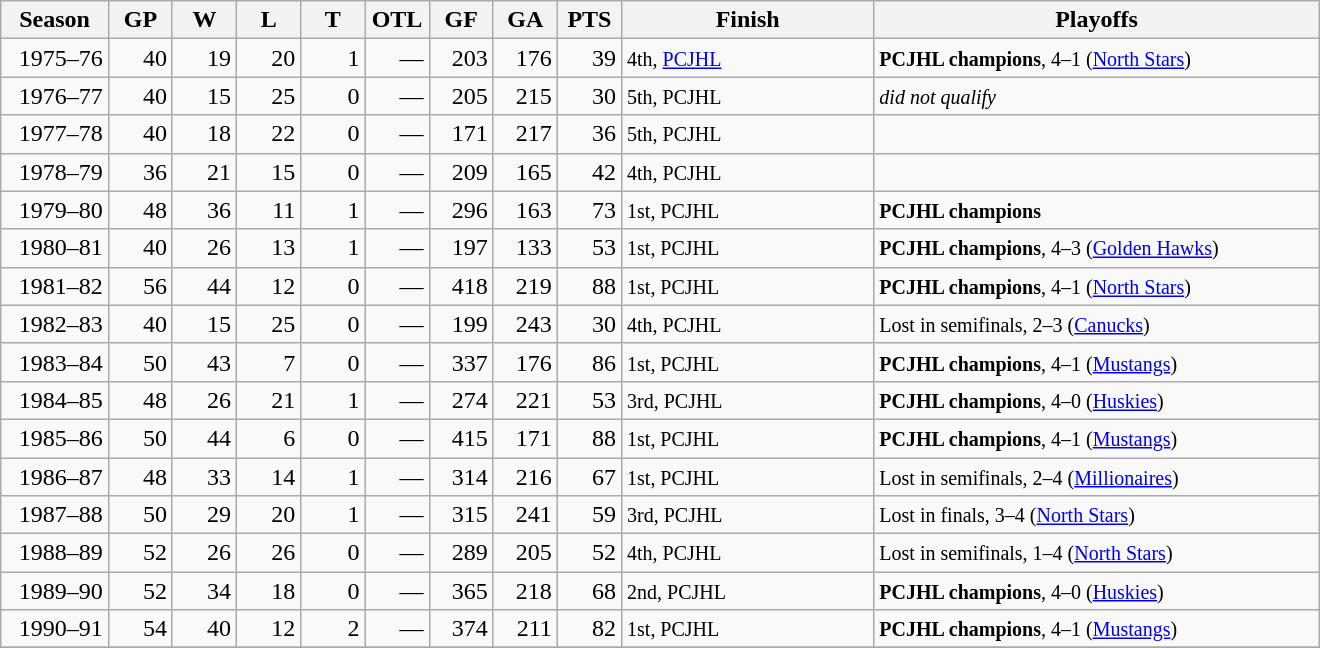<table class="wikitable" style="min-width:55em; text-align:right;">
<tr>
<th style=width:4em>Season</th>
<th style=width:2.2em><abbr>GP</abbr></th>
<th style=width:2.2em><abbr>W</abbr></th>
<th style=width:2.2em><abbr>L</abbr></th>
<th style=width:2.2em><abbr>T</abbr></th>
<th style=width:2.2em><abbr>OTL</abbr></th>
<th style=width:2.2em><abbr>GF</abbr></th>
<th style=width:2.2em><abbr>GA</abbr></th>
<th style=width:2.2em><abbr>PTS</abbr></th>
<th style=width:10em>Finish</th>
<th style=width:18em>Playoffs</th>
</tr>
<tr>
<td>1975–76</td>
<td>40</td>
<td>19</td>
<td>20</td>
<td>1</td>
<td>—</td>
<td>203</td>
<td>176</td>
<td>39</td>
<td align=left><small>4th, <a href='#'>PCJHL</a> </small></td>
<td align=left><small> <strong>PCJHL champions</strong>, 4–1 (<a href='#'>North Stars</a>)</small></td>
</tr>
<tr>
<td>1976–77</td>
<td>40</td>
<td>15</td>
<td>25</td>
<td>0</td>
<td>—</td>
<td>205</td>
<td>215</td>
<td>30</td>
<td align=left><small>5th, PCJHL </small></td>
<td align=left><small> <em>did not qualify</em></small></td>
</tr>
<tr>
<td>1977–78</td>
<td>40</td>
<td>18</td>
<td>22</td>
<td>0</td>
<td>—</td>
<td>171</td>
<td>217</td>
<td>36</td>
<td align=left><small>5th, PCJHL </small></td>
<td></td>
</tr>
<tr>
<td>1978–79</td>
<td>36</td>
<td>21</td>
<td>15</td>
<td>0</td>
<td>—</td>
<td>209</td>
<td>165</td>
<td>42</td>
<td align=left><small>4th, PCJHL </small></td>
<td></td>
</tr>
<tr>
<td>1979–80</td>
<td>48</td>
<td>36</td>
<td>11</td>
<td>1</td>
<td>—</td>
<td>296</td>
<td>163</td>
<td>73</td>
<td align=left><small>1st, PCJHL </small></td>
<td align=left><small> <strong>PCJHL champions</strong></small></td>
</tr>
<tr>
<td>1980–81</td>
<td>40</td>
<td>26</td>
<td>13</td>
<td>1</td>
<td>—</td>
<td>197</td>
<td>133</td>
<td>53</td>
<td align=left><small>1st, PCJHL </small></td>
<td align=left><small> <strong>PCJHL champions</strong>, 4–3 (<a href='#'>Golden Hawks</a>)</small></td>
</tr>
<tr>
<td>1981–82</td>
<td>56</td>
<td>44</td>
<td>12</td>
<td>0</td>
<td>—</td>
<td>418</td>
<td>219</td>
<td>88</td>
<td align=left><small>1st, PCJHL </small></td>
<td align=left><small> <strong>PCJHL champions</strong>, 4–1 (<a href='#'>North Stars</a>)</small></td>
</tr>
<tr>
<td>1982–83</td>
<td>40</td>
<td>15</td>
<td>25</td>
<td>0</td>
<td>—</td>
<td>199</td>
<td>243</td>
<td>30</td>
<td align=left><small>4th, PCJHL </small></td>
<td align=left><small> Lost in semifinals, 2–3 (<a href='#'>Canucks</a>)</small></td>
</tr>
<tr>
<td>1983–84</td>
<td>50</td>
<td>43</td>
<td>7</td>
<td>0</td>
<td>—</td>
<td>337</td>
<td>176</td>
<td>86</td>
<td align=left><small>1st, PCJHL </small></td>
<td align=left><small> <strong>PCJHL champions</strong>, 4–1 (<a href='#'>Mustangs</a>)</small></td>
</tr>
<tr>
<td>1984–85</td>
<td>48</td>
<td>26</td>
<td>21</td>
<td>1</td>
<td>—</td>
<td>274</td>
<td>221</td>
<td>53</td>
<td align=left><small>3rd, PCJHL </small></td>
<td align=left><small> <strong>PCJHL champions</strong>, 4–0 (<a href='#'>Huskies</a>) </small></td>
</tr>
<tr>
<td>1985–86</td>
<td>50</td>
<td>44</td>
<td>6</td>
<td>0</td>
<td>—</td>
<td>415</td>
<td>171</td>
<td>88</td>
<td align=left><small>1st, PCJHL </small></td>
<td align=left><small> <strong>PCJHL champions</strong>, 4–1 (<a href='#'>Mustangs</a>)</small></td>
</tr>
<tr>
<td>1986–87</td>
<td>48</td>
<td>33</td>
<td>14</td>
<td>1</td>
<td>—</td>
<td>314</td>
<td>216</td>
<td>67</td>
<td align=left><small>1st, PCJHL </small></td>
<td align=left><small> Lost in semifinals, 2–4 (<a href='#'>Millionaires</a>)</small></td>
</tr>
<tr>
<td>1987–88</td>
<td>50</td>
<td>29</td>
<td>20</td>
<td>1</td>
<td>—</td>
<td>315</td>
<td>241</td>
<td>59</td>
<td align=left><small>3rd, PCJHL</small></td>
<td align=left><small> Lost in finals, 3–4 (<a href='#'>North Stars</a>)</small></td>
</tr>
<tr>
<td>1988–89</td>
<td>52</td>
<td>26</td>
<td>26</td>
<td>0</td>
<td>—</td>
<td>289</td>
<td>205</td>
<td>52</td>
<td align=left><small>4th, PCJHL</small></td>
<td align=left><small> Lost in semifinals, 1–4 (<a href='#'>North Stars</a>)</small></td>
</tr>
<tr>
<td>1989–90</td>
<td>52</td>
<td>34</td>
<td>18</td>
<td>0</td>
<td>—</td>
<td>365</td>
<td>218</td>
<td>68</td>
<td align=left><small>2nd, PCJHL </small></td>
<td align=left><small> <strong>PCJHL champions</strong>, 4–0 (<a href='#'>Huskies</a>)</small></td>
</tr>
<tr>
<td>1990–91</td>
<td>54</td>
<td>40</td>
<td>12</td>
<td>2</td>
<td>—</td>
<td>374</td>
<td>211</td>
<td>82</td>
<td align=left><small>1st, PCJHL </small></td>
<td align=left><small> <strong>PCJHL champions</strong>, 4–1 (<a href='#'>Mustangs</a>)</small></td>
</tr>
<tr>
</tr>
</table>
